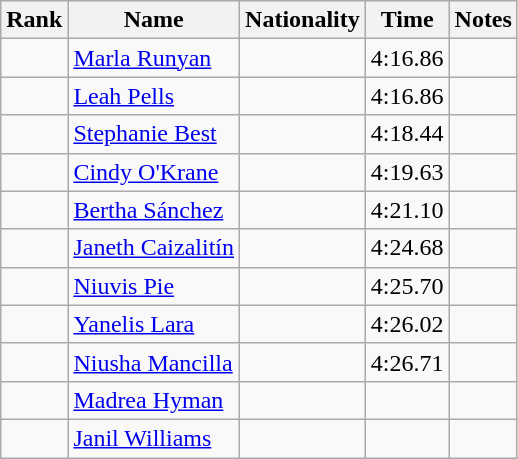<table class="wikitable sortable" style="text-align:center">
<tr>
<th>Rank</th>
<th>Name</th>
<th>Nationality</th>
<th>Time</th>
<th>Notes</th>
</tr>
<tr>
<td></td>
<td align=left><a href='#'>Marla Runyan</a></td>
<td align=left></td>
<td>4:16.86</td>
<td></td>
</tr>
<tr>
<td></td>
<td align=left><a href='#'>Leah Pells</a></td>
<td align=left></td>
<td>4:16.86</td>
<td></td>
</tr>
<tr>
<td></td>
<td align=left><a href='#'>Stephanie Best</a></td>
<td align=left></td>
<td>4:18.44</td>
<td></td>
</tr>
<tr>
<td></td>
<td align=left><a href='#'>Cindy O'Krane</a></td>
<td align=left></td>
<td>4:19.63</td>
<td></td>
</tr>
<tr>
<td></td>
<td align=left><a href='#'>Bertha Sánchez</a></td>
<td align=left></td>
<td>4:21.10</td>
<td></td>
</tr>
<tr>
<td></td>
<td align=left><a href='#'>Janeth Caizalitín</a></td>
<td align=left></td>
<td>4:24.68</td>
<td></td>
</tr>
<tr>
<td></td>
<td align=left><a href='#'>Niuvis Pie</a></td>
<td align=left></td>
<td>4:25.70</td>
<td></td>
</tr>
<tr>
<td></td>
<td align=left><a href='#'>Yanelis Lara</a></td>
<td align=left></td>
<td>4:26.02</td>
<td></td>
</tr>
<tr>
<td></td>
<td align=left><a href='#'>Niusha Mancilla</a></td>
<td align=left></td>
<td>4:26.71</td>
<td></td>
</tr>
<tr>
<td></td>
<td align=left><a href='#'>Madrea Hyman</a></td>
<td align=left></td>
<td></td>
<td></td>
</tr>
<tr>
<td></td>
<td align=left><a href='#'>Janil Williams</a></td>
<td align=left></td>
<td></td>
<td></td>
</tr>
</table>
